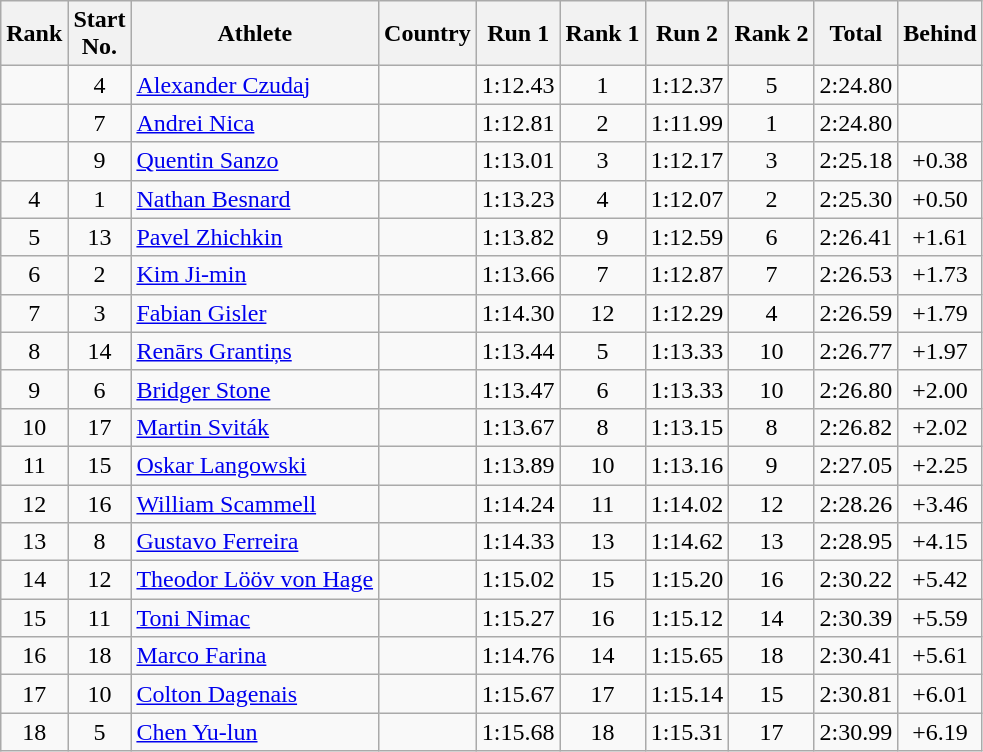<table class="wikitable sortable" style="text-align:center">
<tr>
<th>Rank</th>
<th>Start<br>No.</th>
<th>Athlete</th>
<th>Country</th>
<th>Run 1</th>
<th>Rank 1</th>
<th>Run 2</th>
<th>Rank 2</th>
<th>Total</th>
<th>Behind</th>
</tr>
<tr>
<td></td>
<td>4</td>
<td align=left><a href='#'>Alexander Czudaj</a></td>
<td align=left></td>
<td>1:12.43</td>
<td>1</td>
<td>1:12.37</td>
<td>5</td>
<td>2:24.80</td>
<td></td>
</tr>
<tr>
<td></td>
<td>7</td>
<td align=left><a href='#'>Andrei Nica</a></td>
<td align=left></td>
<td>1:12.81</td>
<td>2</td>
<td>1:11.99</td>
<td>1</td>
<td>2:24.80</td>
<td></td>
</tr>
<tr>
<td></td>
<td>9</td>
<td align=left><a href='#'>Quentin Sanzo</a></td>
<td align=left></td>
<td>1:13.01</td>
<td>3</td>
<td>1:12.17</td>
<td>3</td>
<td>2:25.18</td>
<td>+0.38</td>
</tr>
<tr>
<td>4</td>
<td>1</td>
<td align=left><a href='#'>Nathan Besnard</a></td>
<td align=left></td>
<td>1:13.23</td>
<td>4</td>
<td>1:12.07</td>
<td>2</td>
<td>2:25.30</td>
<td>+0.50</td>
</tr>
<tr>
<td>5</td>
<td>13</td>
<td align=left><a href='#'>Pavel Zhichkin</a></td>
<td align=left></td>
<td>1:13.82</td>
<td>9</td>
<td>1:12.59</td>
<td>6</td>
<td>2:26.41</td>
<td>+1.61</td>
</tr>
<tr>
<td>6</td>
<td>2</td>
<td align=left><a href='#'>Kim Ji-min</a></td>
<td align=left></td>
<td>1:13.66</td>
<td>7</td>
<td>1:12.87</td>
<td>7</td>
<td>2:26.53</td>
<td>+1.73</td>
</tr>
<tr>
<td>7</td>
<td>3</td>
<td align=left><a href='#'>Fabian Gisler</a></td>
<td align=left></td>
<td>1:14.30</td>
<td>12</td>
<td>1:12.29</td>
<td>4</td>
<td>2:26.59</td>
<td>+1.79</td>
</tr>
<tr>
<td>8</td>
<td>14</td>
<td align=left><a href='#'>Renārs Grantiņs</a></td>
<td align=left></td>
<td>1:13.44</td>
<td>5</td>
<td>1:13.33</td>
<td>10</td>
<td>2:26.77</td>
<td>+1.97</td>
</tr>
<tr>
<td>9</td>
<td>6</td>
<td align=left><a href='#'>Bridger Stone</a></td>
<td align=left></td>
<td>1:13.47</td>
<td>6</td>
<td>1:13.33</td>
<td>10</td>
<td>2:26.80</td>
<td>+2.00</td>
</tr>
<tr>
<td>10</td>
<td>17</td>
<td align=left><a href='#'>Martin Sviták</a></td>
<td align=left></td>
<td>1:13.67</td>
<td>8</td>
<td>1:13.15</td>
<td>8</td>
<td>2:26.82</td>
<td>+2.02</td>
</tr>
<tr>
<td>11</td>
<td>15</td>
<td align=left><a href='#'>Oskar Langowski</a></td>
<td align=left></td>
<td>1:13.89</td>
<td>10</td>
<td>1:13.16</td>
<td>9</td>
<td>2:27.05</td>
<td>+2.25</td>
</tr>
<tr>
<td>12</td>
<td>16</td>
<td align=left><a href='#'>William Scammell</a></td>
<td align=left></td>
<td>1:14.24</td>
<td>11</td>
<td>1:14.02</td>
<td>12</td>
<td>2:28.26</td>
<td>+3.46</td>
</tr>
<tr>
<td>13</td>
<td>8</td>
<td align=left><a href='#'>Gustavo Ferreira</a></td>
<td align=left></td>
<td>1:14.33</td>
<td>13</td>
<td>1:14.62</td>
<td>13</td>
<td>2:28.95</td>
<td>+4.15</td>
</tr>
<tr>
<td>14</td>
<td>12</td>
<td align=left><a href='#'>Theodor Lööv von Hage</a></td>
<td align=left></td>
<td>1:15.02</td>
<td>15</td>
<td>1:15.20</td>
<td>16</td>
<td>2:30.22</td>
<td>+5.42</td>
</tr>
<tr>
<td>15</td>
<td>11</td>
<td align=left><a href='#'>Toni Nimac</a></td>
<td align=left></td>
<td>1:15.27</td>
<td>16</td>
<td>1:15.12</td>
<td>14</td>
<td>2:30.39</td>
<td>+5.59</td>
</tr>
<tr>
<td>16</td>
<td>18</td>
<td align=left><a href='#'>Marco Farina</a></td>
<td align=left></td>
<td>1:14.76</td>
<td>14</td>
<td>1:15.65</td>
<td>18</td>
<td>2:30.41</td>
<td>+5.61</td>
</tr>
<tr>
<td>17</td>
<td>10</td>
<td align=left><a href='#'>Colton Dagenais</a></td>
<td align=left></td>
<td>1:15.67</td>
<td>17</td>
<td>1:15.14</td>
<td>15</td>
<td>2:30.81</td>
<td>+6.01</td>
</tr>
<tr>
<td>18</td>
<td>5</td>
<td align=left><a href='#'>Chen Yu-lun</a></td>
<td align=left></td>
<td>1:15.68</td>
<td>18</td>
<td>1:15.31</td>
<td>17</td>
<td>2:30.99</td>
<td>+6.19</td>
</tr>
</table>
